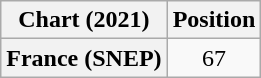<table class="wikitable plainrowheaders" style="text-align:center">
<tr>
<th>Chart (2021)</th>
<th>Position</th>
</tr>
<tr>
<th scope="row">France (SNEP)</th>
<td>67</td>
</tr>
</table>
